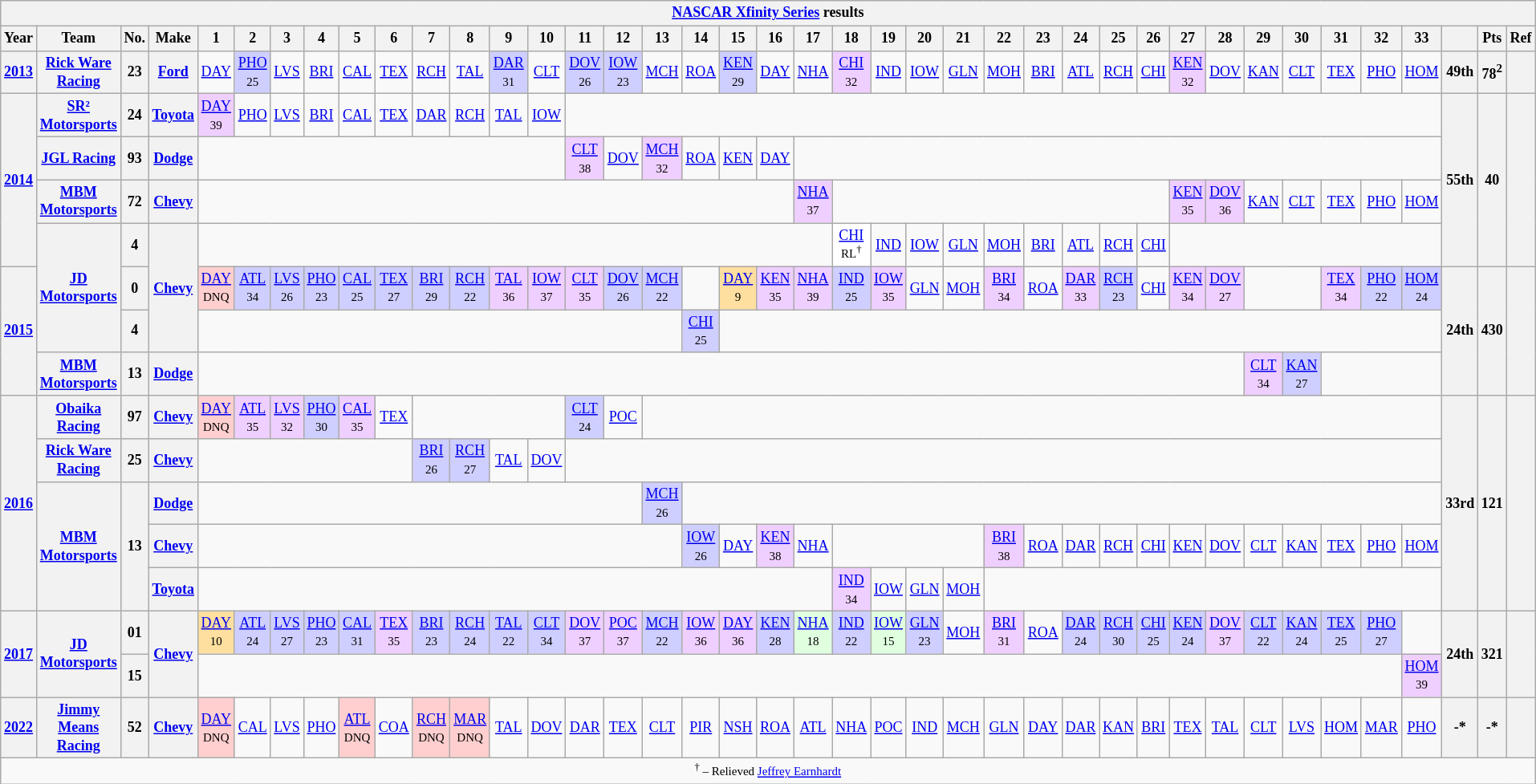<table class="wikitable" style="text-align:center; font-size:75%">
<tr>
<th colspan=45><a href='#'>NASCAR Xfinity Series</a> results</th>
</tr>
<tr>
<th>Year</th>
<th>Team</th>
<th>No.</th>
<th>Make</th>
<th>1</th>
<th>2</th>
<th>3</th>
<th>4</th>
<th>5</th>
<th>6</th>
<th>7</th>
<th>8</th>
<th>9</th>
<th>10</th>
<th>11</th>
<th>12</th>
<th>13</th>
<th>14</th>
<th>15</th>
<th>16</th>
<th>17</th>
<th>18</th>
<th>19</th>
<th>20</th>
<th>21</th>
<th>22</th>
<th>23</th>
<th>24</th>
<th>25</th>
<th>26</th>
<th>27</th>
<th>28</th>
<th>29</th>
<th>30</th>
<th>31</th>
<th>32</th>
<th>33</th>
<th></th>
<th>Pts</th>
<th>Ref</th>
</tr>
<tr>
<th><a href='#'>2013</a></th>
<th><a href='#'>Rick Ware Racing</a></th>
<th>23</th>
<th><a href='#'>Ford</a></th>
<td><a href='#'>DAY</a></td>
<td style="background:#CFCFFF;"><a href='#'>PHO</a><br><small>25</small></td>
<td><a href='#'>LVS</a></td>
<td><a href='#'>BRI</a></td>
<td><a href='#'>CAL</a></td>
<td><a href='#'>TEX</a></td>
<td><a href='#'>RCH</a></td>
<td><a href='#'>TAL</a></td>
<td style="background:#CFCFFF;"><a href='#'>DAR</a><br><small>31</small></td>
<td><a href='#'>CLT</a></td>
<td style="background:#CFCFFF;"><a href='#'>DOV</a><br><small>26</small></td>
<td style="background:#CFCFFF;"><a href='#'>IOW</a><br><small>23</small></td>
<td><a href='#'>MCH</a></td>
<td><a href='#'>ROA</a></td>
<td style="background:#CFCFFF;"><a href='#'>KEN</a><br><small>29</small></td>
<td><a href='#'>DAY</a></td>
<td><a href='#'>NHA</a></td>
<td style="background:#EFCFFF;"><a href='#'>CHI</a><br><small>32</small></td>
<td><a href='#'>IND</a></td>
<td><a href='#'>IOW</a></td>
<td><a href='#'>GLN</a></td>
<td><a href='#'>MOH</a></td>
<td><a href='#'>BRI</a></td>
<td><a href='#'>ATL</a></td>
<td><a href='#'>RCH</a></td>
<td><a href='#'>CHI</a></td>
<td style="background:#EFCFFF;"><a href='#'>KEN</a><br><small>32</small></td>
<td><a href='#'>DOV</a></td>
<td><a href='#'>KAN</a></td>
<td><a href='#'>CLT</a></td>
<td><a href='#'>TEX</a></td>
<td><a href='#'>PHO</a></td>
<td><a href='#'>HOM</a></td>
<th>49th</th>
<th>78<sup>2</sup></th>
<th></th>
</tr>
<tr>
<th rowspan=4><a href='#'>2014</a></th>
<th><a href='#'>SR² Motorsports</a></th>
<th>24</th>
<th><a href='#'>Toyota</a></th>
<td style="background:#EFCFFF;"><a href='#'>DAY</a><br><small>39</small></td>
<td><a href='#'>PHO</a></td>
<td><a href='#'>LVS</a></td>
<td><a href='#'>BRI</a></td>
<td><a href='#'>CAL</a></td>
<td><a href='#'>TEX</a></td>
<td><a href='#'>DAR</a></td>
<td><a href='#'>RCH</a></td>
<td><a href='#'>TAL</a></td>
<td><a href='#'>IOW</a></td>
<td colspan=23></td>
<th rowspan=4>55th</th>
<th rowspan=4>40</th>
<th rowspan=4></th>
</tr>
<tr>
<th><a href='#'>JGL Racing</a></th>
<th>93</th>
<th><a href='#'>Dodge</a></th>
<td colspan=10></td>
<td style="background:#EFCFFF;"><a href='#'>CLT</a><br><small>38</small></td>
<td><a href='#'>DOV</a></td>
<td style="background:#EFCFFF;"><a href='#'>MCH</a><br><small>32</small></td>
<td><a href='#'>ROA</a></td>
<td><a href='#'>KEN</a></td>
<td><a href='#'>DAY</a></td>
<td colspan=17></td>
</tr>
<tr>
<th><a href='#'>MBM Motorsports</a></th>
<th>72</th>
<th><a href='#'>Chevy</a></th>
<td colspan=16></td>
<td style="background:#EFCFFF;"><a href='#'>NHA</a><br><small>37</small></td>
<td colspan=9></td>
<td style="background:#EFCFFF;"><a href='#'>KEN</a><br><small>35</small></td>
<td style="background:#EFCFFF;"><a href='#'>DOV</a><br><small>36</small></td>
<td><a href='#'>KAN</a></td>
<td><a href='#'>CLT</a></td>
<td><a href='#'>TEX</a></td>
<td><a href='#'>PHO</a></td>
<td><a href='#'>HOM</a></td>
</tr>
<tr>
<th rowspan=3><a href='#'>JD Motorsports</a></th>
<th>4</th>
<th rowspan=3><a href='#'>Chevy</a></th>
<td colspan=17></td>
<td style="background:#FFFFFF;"><a href='#'>CHI</a><br><small>RL<sup>†</sup></small></td>
<td><a href='#'>IND</a></td>
<td><a href='#'>IOW</a></td>
<td><a href='#'>GLN</a></td>
<td><a href='#'>MOH</a></td>
<td><a href='#'>BRI</a></td>
<td><a href='#'>ATL</a></td>
<td><a href='#'>RCH</a></td>
<td><a href='#'>CHI</a></td>
<td colspan=7></td>
</tr>
<tr>
<th rowspan=3><a href='#'>2015</a></th>
<th>0</th>
<td style="background:#FFCFCF;"><a href='#'>DAY</a><br><small>DNQ</small></td>
<td style="background:#CFCFFF;"><a href='#'>ATL</a><br><small>34</small></td>
<td style="background:#CFCFFF;"><a href='#'>LVS</a><br><small>26</small></td>
<td style="background:#CFCFFF;"><a href='#'>PHO</a><br><small>23</small></td>
<td style="background:#CFCFFF;"><a href='#'>CAL</a><br><small>25</small></td>
<td style="background:#CFCFFF;"><a href='#'>TEX</a><br><small>27</small></td>
<td style="background:#CFCFFF;"><a href='#'>BRI</a><br><small>29</small></td>
<td style="background:#CFCFFF;"><a href='#'>RCH</a><br><small>22</small></td>
<td style="background:#EFCFFF;"><a href='#'>TAL</a><br><small>36</small></td>
<td style="background:#EFCFFF;"><a href='#'>IOW</a><br><small>37</small></td>
<td style="background:#EFCFFF;"><a href='#'>CLT</a><br><small>35</small></td>
<td style="background:#CFCFFF;"><a href='#'>DOV</a><br><small>26</small></td>
<td style="background:#CFCFFF;"><a href='#'>MCH</a><br><small>22</small></td>
<td></td>
<td style="background:#FFDF9F;"><a href='#'>DAY</a><br><small>9</small></td>
<td style="background:#EFCFFF;"><a href='#'>KEN</a><br><small>35</small></td>
<td style="background:#EFCFFF;"><a href='#'>NHA</a><br><small>39</small></td>
<td style="background:#CFCFFF;"><a href='#'>IND</a><br><small>25</small></td>
<td style="background:#EFCFFF;"><a href='#'>IOW</a><br><small>35</small></td>
<td><a href='#'>GLN</a></td>
<td><a href='#'>MOH</a></td>
<td style="background:#EFCFFF;"><a href='#'>BRI</a><br><small>34</small></td>
<td><a href='#'>ROA</a></td>
<td style="background:#EFCFFF;"><a href='#'>DAR</a><br><small>33</small></td>
<td style="background:#CFCFFF;"><a href='#'>RCH</a><br><small>23</small></td>
<td><a href='#'>CHI</a></td>
<td style="background:#EFCFFF;"><a href='#'>KEN</a><br><small>34</small></td>
<td style="background:#EFCFFF;"><a href='#'>DOV</a><br><small>27</small></td>
<td colspan=2></td>
<td style="background:#EFCFFF;"><a href='#'>TEX</a><br><small>34</small></td>
<td style="background:#CFCFFF;"><a href='#'>PHO</a><br><small>22</small></td>
<td style="background:#CFCFFF;"><a href='#'>HOM</a><br><small>24</small></td>
<th rowspan=3>24th</th>
<th rowspan=3>430</th>
<th rowspan=3></th>
</tr>
<tr>
<th>4</th>
<td colspan=13></td>
<td style="background:#CFCFFF;"><a href='#'>CHI</a><br><small>25</small></td>
<td colspan=19></td>
</tr>
<tr>
<th><a href='#'>MBM Motorsports</a></th>
<th>13</th>
<th><a href='#'>Dodge</a></th>
<td colspan=28></td>
<td style="background:#EFCFFF;"><a href='#'>CLT</a><br><small>34</small></td>
<td style="background:#CFCFFF;"><a href='#'>KAN</a><br><small>27</small></td>
<td colspan=3></td>
</tr>
<tr>
<th rowspan=5><a href='#'>2016</a></th>
<th><a href='#'>Obaika Racing</a></th>
<th>97</th>
<th><a href='#'>Chevy</a></th>
<td style="background:#FFCFCF;"><a href='#'>DAY</a><br><small>DNQ</small></td>
<td style="background:#EFCFFF;"><a href='#'>ATL</a><br><small>35</small></td>
<td style="background:#EFCFFF;"><a href='#'>LVS</a><br><small>32</small></td>
<td style="background:#CFCFFF;"><a href='#'>PHO</a><br><small>30</small></td>
<td style="background:#EFCFFF;"><a href='#'>CAL</a><br><small>35</small></td>
<td><a href='#'>TEX</a></td>
<td colspan=4></td>
<td style="background:#CFCFFF;"><a href='#'>CLT</a><br><small>24</small></td>
<td><a href='#'>POC</a></td>
<td colspan=21></td>
<th rowspan=5>33rd</th>
<th rowspan=5>121</th>
<th rowspan=5></th>
</tr>
<tr>
<th><a href='#'>Rick Ware Racing</a></th>
<th>25</th>
<th><a href='#'>Chevy</a></th>
<td colspan=6></td>
<td style="background:#CFCFFF;"><a href='#'>BRI</a><br><small>26</small></td>
<td style="background:#CFCFFF;"><a href='#'>RCH</a><br><small>27</small></td>
<td><a href='#'>TAL</a></td>
<td><a href='#'>DOV</a></td>
<td colspan=23></td>
</tr>
<tr>
<th rowspan=3><a href='#'>MBM Motorsports</a></th>
<th rowspan=3>13</th>
<th><a href='#'>Dodge</a></th>
<td colspan=12></td>
<td style="background:#CFCFFF;"><a href='#'>MCH</a><br><small>26</small></td>
<td colspan=20></td>
</tr>
<tr>
<th><a href='#'>Chevy</a></th>
<td colspan=13></td>
<td style="background:#CFCFFF;"><a href='#'>IOW</a><br><small>26</small></td>
<td><a href='#'>DAY</a></td>
<td style="background:#EFCFFF;"><a href='#'>KEN</a><br><small>38</small></td>
<td><a href='#'>NHA</a></td>
<td colspan=4></td>
<td style="background:#EFCFFF;"><a href='#'>BRI</a><br><small>38</small></td>
<td><a href='#'>ROA</a></td>
<td><a href='#'>DAR</a></td>
<td><a href='#'>RCH</a></td>
<td><a href='#'>CHI</a></td>
<td><a href='#'>KEN</a></td>
<td><a href='#'>DOV</a></td>
<td><a href='#'>CLT</a></td>
<td><a href='#'>KAN</a></td>
<td><a href='#'>TEX</a></td>
<td><a href='#'>PHO</a></td>
<td><a href='#'>HOM</a></td>
</tr>
<tr>
<th><a href='#'>Toyota</a></th>
<td colspan=17></td>
<td style="background:#EFCFFF;"><a href='#'>IND</a><br><small>34</small></td>
<td><a href='#'>IOW</a></td>
<td><a href='#'>GLN</a></td>
<td><a href='#'>MOH</a></td>
<td colspan=12></td>
</tr>
<tr>
<th rowspan=2><a href='#'>2017</a></th>
<th rowspan=2><a href='#'>JD Motorsports</a></th>
<th>01</th>
<th rowspan=2><a href='#'>Chevy</a></th>
<td style="background:#FFDF9F;"><a href='#'>DAY</a><br><small>10</small></td>
<td style="background:#CFCFFF;"><a href='#'>ATL</a><br><small>24</small></td>
<td style="background:#CFCFFF;"><a href='#'>LVS</a><br><small>27</small></td>
<td style="background:#CFCFFF;"><a href='#'>PHO</a><br><small>23</small></td>
<td style="background:#CFCFFF;"><a href='#'>CAL</a><br><small>31</small></td>
<td style="background:#EFCFFF;"><a href='#'>TEX</a><br><small>35</small></td>
<td style="background:#CFCFFF;"><a href='#'>BRI</a><br><small>23</small></td>
<td style="background:#CFCFFF;"><a href='#'>RCH</a><br><small>24</small></td>
<td style="background:#CFCFFF;"><a href='#'>TAL</a><br><small>22</small></td>
<td style="background:#CFCFFF;"><a href='#'>CLT</a><br><small>34</small></td>
<td style="background:#EFCFFF;"><a href='#'>DOV</a><br><small>37</small></td>
<td style="background:#EFCFFF;"><a href='#'>POC</a><br><small>37</small></td>
<td style="background:#CFCFFF;"><a href='#'>MCH</a><br><small>22</small></td>
<td style="background:#EFCFFF;"><a href='#'>IOW</a><br><small>36</small></td>
<td style="background:#EFCFFF;"><a href='#'>DAY</a><br><small>36</small></td>
<td style="background:#CFCFFF;"><a href='#'>KEN</a><br><small>28</small></td>
<td style="background:#DFFFDF;"><a href='#'>NHA</a><br><small>18</small></td>
<td style="background:#CFCFFF;"><a href='#'>IND</a><br><small>22</small></td>
<td style="background:#DFFFDF;"><a href='#'>IOW</a><br><small>15</small></td>
<td style="background:#CFCFFF;"><a href='#'>GLN</a><br><small>23</small></td>
<td><a href='#'>MOH</a></td>
<td style="background:#EFCFFF;"><a href='#'>BRI</a><br><small>31</small></td>
<td><a href='#'>ROA</a></td>
<td style="background:#CFCFFF;"><a href='#'>DAR</a><br><small>24</small></td>
<td style="background:#CFCFFF;"><a href='#'>RCH</a><br><small>30</small></td>
<td style="background:#CFCFFF;"><a href='#'>CHI</a><br><small>25</small></td>
<td style="background:#CFCFFF;"><a href='#'>KEN</a><br><small>24</small></td>
<td style="background:#EFCFFF;"><a href='#'>DOV</a><br><small>37</small></td>
<td style="background:#CFCFFF;"><a href='#'>CLT</a><br><small>22</small></td>
<td style="background:#CFCFFF;"><a href='#'>KAN</a><br><small>24</small></td>
<td style="background:#CFCFFF;"><a href='#'>TEX</a><br><small>25</small></td>
<td style="background:#CFCFFF;"><a href='#'>PHO</a><br><small>27</small></td>
<td></td>
<th rowspan=2>24th</th>
<th rowspan=2>321</th>
<th rowspan=2></th>
</tr>
<tr>
<th>15</th>
<td colspan=32></td>
<td style="background:#EFCFFF;"><a href='#'>HOM</a><br><small>39</small></td>
</tr>
<tr>
<th><a href='#'>2022</a></th>
<th><a href='#'>Jimmy Means Racing</a></th>
<th>52</th>
<th><a href='#'>Chevy</a></th>
<td style="background:#FFCFCF;"><a href='#'>DAY</a><br><small>DNQ</small></td>
<td><a href='#'>CAL</a></td>
<td><a href='#'>LVS</a></td>
<td><a href='#'>PHO</a></td>
<td style="background:#FFCFCF;"><a href='#'>ATL</a><br><small>DNQ</small></td>
<td><a href='#'>COA</a></td>
<td style="background:#FFCFCF;"><a href='#'>RCH</a><br><small>DNQ</small></td>
<td style="background:#FFCFCF;"><a href='#'>MAR</a><br><small>DNQ</small></td>
<td><a href='#'>TAL</a></td>
<td><a href='#'>DOV</a></td>
<td><a href='#'>DAR</a></td>
<td><a href='#'>TEX</a></td>
<td><a href='#'>CLT</a></td>
<td><a href='#'>PIR</a></td>
<td><a href='#'>NSH</a></td>
<td><a href='#'>ROA</a></td>
<td><a href='#'>ATL</a></td>
<td><a href='#'>NHA</a></td>
<td><a href='#'>POC</a></td>
<td><a href='#'>IND</a></td>
<td><a href='#'>MCH</a></td>
<td><a href='#'>GLN</a></td>
<td><a href='#'>DAY</a></td>
<td><a href='#'>DAR</a></td>
<td><a href='#'>KAN</a></td>
<td><a href='#'>BRI</a></td>
<td><a href='#'>TEX</a></td>
<td><a href='#'>TAL</a></td>
<td><a href='#'>CLT</a></td>
<td><a href='#'>LVS</a></td>
<td><a href='#'>HOM</a></td>
<td><a href='#'>MAR</a></td>
<td><a href='#'>PHO</a></td>
<th>-*</th>
<th>-*</th>
<th></th>
</tr>
<tr>
<td colspan=42><small><sup>†</sup> – Relieved <a href='#'>Jeffrey Earnhardt</a></small></td>
</tr>
</table>
